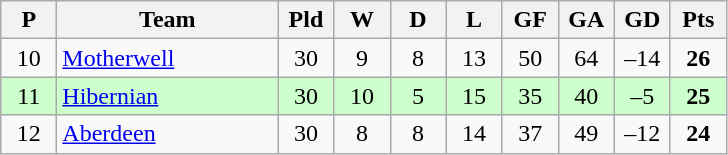<table class="wikitable" style="text-align: center;">
<tr>
<th width=30>P</th>
<th width=140>Team</th>
<th width=30>Pld</th>
<th width=30>W</th>
<th width=30>D</th>
<th width=30>L</th>
<th width=30>GF</th>
<th width=30>GA</th>
<th width=30>GD</th>
<th width=30>Pts</th>
</tr>
<tr>
<td>10</td>
<td align=left><a href='#'>Motherwell</a></td>
<td>30</td>
<td>9</td>
<td>8</td>
<td>13</td>
<td>50</td>
<td>64</td>
<td>–14</td>
<td><strong>26</strong></td>
</tr>
<tr style="background:#ccffcc;">
<td>11</td>
<td align=left><a href='#'>Hibernian</a></td>
<td>30</td>
<td>10</td>
<td>5</td>
<td>15</td>
<td>35</td>
<td>40</td>
<td>–5</td>
<td><strong>25</strong></td>
</tr>
<tr>
<td>12</td>
<td align=left><a href='#'>Aberdeen</a></td>
<td>30</td>
<td>8</td>
<td>8</td>
<td>14</td>
<td>37</td>
<td>49</td>
<td>–12</td>
<td><strong>24</strong></td>
</tr>
</table>
